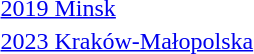<table>
<tr valign="center">
<td><a href='#'>2019 Minsk</a><br></td>
<td></td>
<td></td>
<td></td>
</tr>
<tr valign="center">
<td><a href='#'>2023 Kraków-Małopolska</a><br></td>
<td></td>
<td></td>
<td></td>
</tr>
</table>
